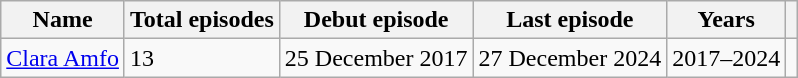<table class="wikitable">
<tr>
<th>Name</th>
<th>Total episodes</th>
<th>Debut episode</th>
<th>Last episode</th>
<th>Years</th>
<th></th>
</tr>
<tr>
<td><a href='#'>Clara Amfo</a></td>
<td>13</td>
<td>25 December 2017</td>
<td>27 December 2024</td>
<td>2017–2024</td>
<td></td>
</tr>
</table>
